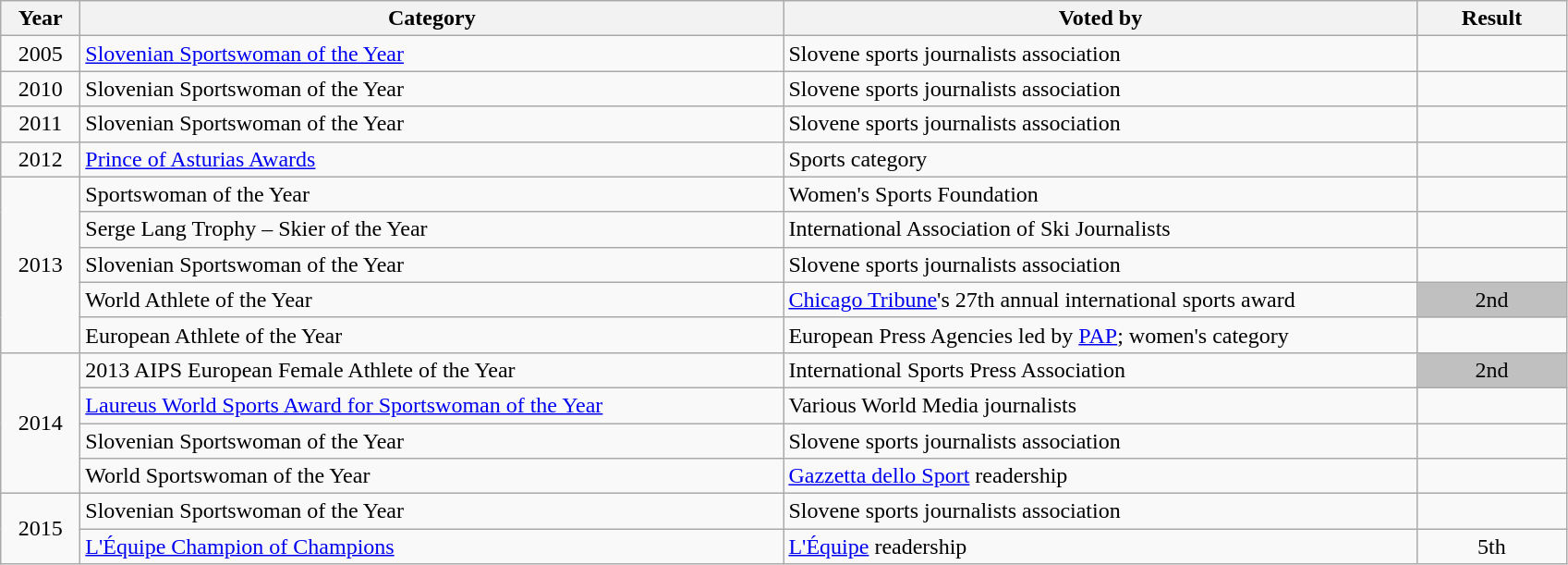<table class="wikitable sortable">
<tr>
<th style="width:50px;">Year</th>
<th style="width:500px;">Category</th>
<th style="width:450px;">Voted by</th>
<th style="width:100px;">Result</th>
</tr>
<tr>
<td align=center>2005</td>
<td><a href='#'>Slovenian Sportswoman of the Year</a></td>
<td>Slovene sports journalists association</td>
<td></td>
</tr>
<tr>
<td align=center>2010</td>
<td>Slovenian Sportswoman of the Year</td>
<td>Slovene sports journalists association</td>
<td></td>
</tr>
<tr>
<td align=center>2011</td>
<td>Slovenian Sportswoman of the Year</td>
<td>Slovene sports journalists association</td>
<td></td>
</tr>
<tr>
<td align=center>2012</td>
<td><a href='#'>Prince of Asturias Awards</a></td>
<td>Sports category</td>
<td></td>
</tr>
<tr>
<td style="text-align:center;" rowspan="5">2013</td>
<td>Sportswoman of the Year</td>
<td>Women's Sports Foundation</td>
<td></td>
</tr>
<tr>
<td>Serge Lang Trophy – Skier of the Year</td>
<td>International Association of Ski Journalists</td>
<td></td>
</tr>
<tr>
<td>Slovenian Sportswoman of the Year</td>
<td>Slovene sports journalists association</td>
<td></td>
</tr>
<tr>
<td>World Athlete of the Year</td>
<td><a href='#'>Chicago Tribune</a>'s 27th annual international sports award</td>
<td style="text-align:center; background:silver;">2nd</td>
</tr>
<tr>
<td>European Athlete of the Year</td>
<td>European Press Agencies led by <a href='#'>PAP</a>; women's category</td>
<td></td>
</tr>
<tr>
<td style="text-align:center;" rowspan="4">2014</td>
<td>2013 AIPS European Female Athlete of the Year</td>
<td>International Sports Press Association</td>
<td style="text-align:center; background:silver;">2nd</td>
</tr>
<tr>
<td><a href='#'>Laureus World Sports Award for Sportswoman of the Year</a></td>
<td>Various World Media journalists</td>
<td></td>
</tr>
<tr>
<td>Slovenian Sportswoman of the Year</td>
<td>Slovene sports journalists association</td>
<td></td>
</tr>
<tr>
<td>World Sportswoman of the Year</td>
<td><a href='#'>Gazzetta dello Sport</a> readership</td>
<td></td>
</tr>
<tr>
<td style="text-align:center;" rowspan="2">2015</td>
<td>Slovenian Sportswoman of the Year</td>
<td>Slovene sports journalists association</td>
<td></td>
</tr>
<tr>
<td><a href='#'>L'Équipe Champion of Champions</a></td>
<td><a href='#'>L'Équipe</a> readership</td>
<td style="text-align:center">5th</td>
</tr>
</table>
